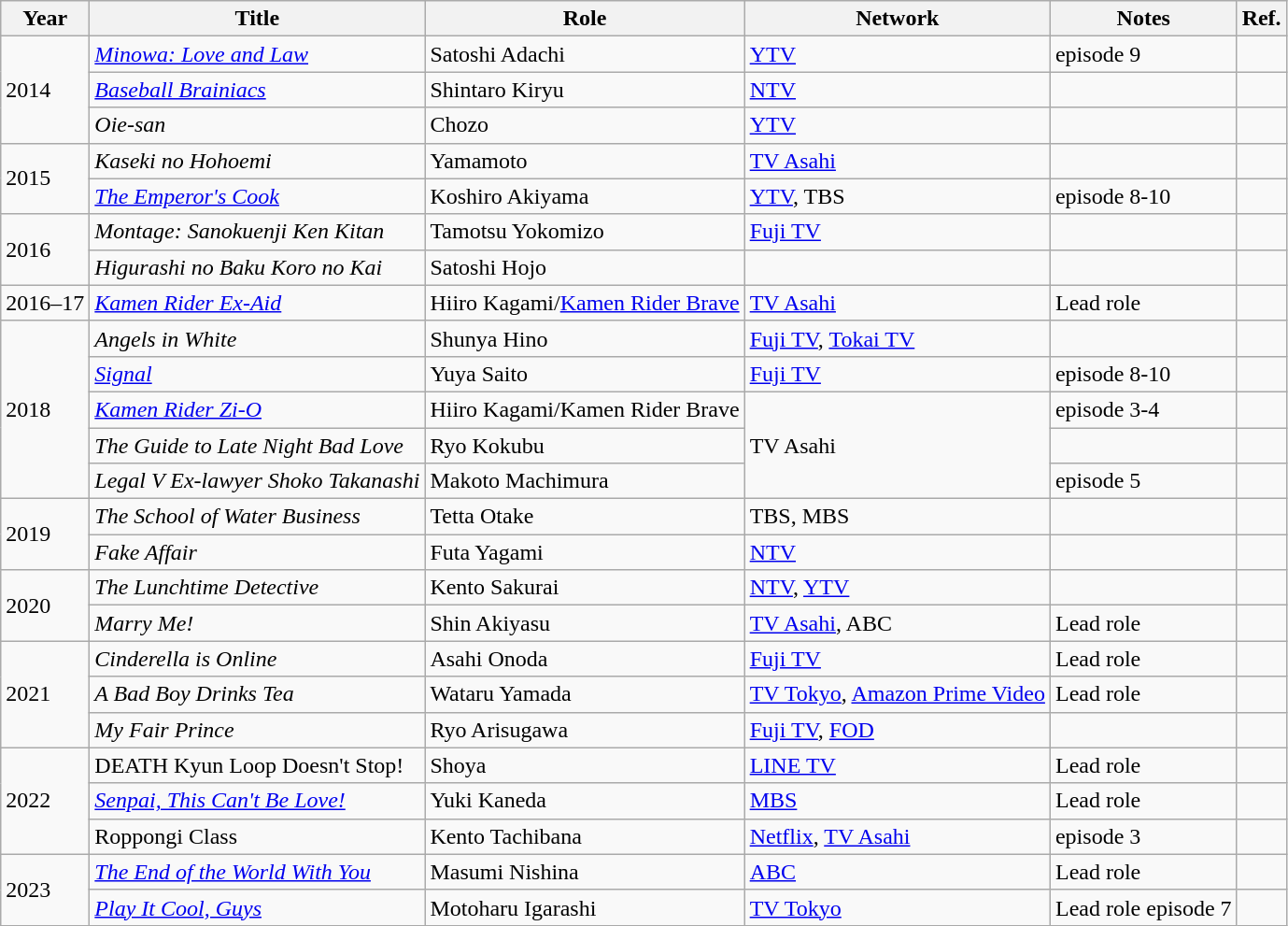<table class="wikitable">
<tr>
<th>Year</th>
<th>Title</th>
<th>Role</th>
<th>Network</th>
<th>Notes</th>
<th>Ref.</th>
</tr>
<tr>
<td rowspan="3">2014</td>
<td><em><a href='#'>Minowa: Love and Law</a></em></td>
<td>Satoshi Adachi</td>
<td><a href='#'>YTV</a></td>
<td>episode 9</td>
<td></td>
</tr>
<tr>
<td><em><a href='#'>Baseball Brainiacs</a></em></td>
<td>Shintaro Kiryu</td>
<td><a href='#'>NTV</a></td>
<td></td>
<td></td>
</tr>
<tr>
<td><em>Oie-san</em></td>
<td>Chozo</td>
<td><a href='#'>YTV</a></td>
<td></td>
<td></td>
</tr>
<tr>
<td rowspan="2">2015</td>
<td><em>Kaseki no Hohoemi</em></td>
<td>Yamamoto</td>
<td><a href='#'>TV Asahi</a></td>
<td></td>
<td></td>
</tr>
<tr>
<td><em><a href='#'>The Emperor's Cook</a></em></td>
<td>Koshiro Akiyama</td>
<td><a href='#'>YTV</a>, TBS</td>
<td>episode 8-10</td>
<td></td>
</tr>
<tr>
<td rowspan="2">2016</td>
<td><em>Montage: Sanokuenji Ken Kitan</em></td>
<td>Tamotsu Yokomizo</td>
<td><a href='#'>Fuji TV</a></td>
<td></td>
<td></td>
</tr>
<tr>
<td><em>Higurashi no Baku Koro no Kai</em></td>
<td>Satoshi Hojo</td>
<td></td>
<td></td>
<td></td>
</tr>
<tr>
<td>2016–17</td>
<td><em><a href='#'>Kamen Rider Ex-Aid</a></em></td>
<td>Hiiro Kagami/<a href='#'>Kamen Rider Brave</a></td>
<td><a href='#'>TV Asahi</a></td>
<td>Lead role</td>
<td></td>
</tr>
<tr>
<td rowspan="5">2018</td>
<td><em>Angels in White</em></td>
<td>Shunya Hino</td>
<td><a href='#'>Fuji TV</a>, <a href='#'>Tokai TV</a></td>
<td></td>
<td></td>
</tr>
<tr>
<td><em><a href='#'>Signal</a></em></td>
<td>Yuya Saito</td>
<td><a href='#'>Fuji TV</a></td>
<td>episode 8-10</td>
<td></td>
</tr>
<tr>
<td><em><a href='#'>Kamen Rider Zi-O</a></em></td>
<td>Hiiro Kagami/Kamen Rider Brave</td>
<td rowspan="3">TV Asahi</td>
<td>episode 3-4</td>
<td></td>
</tr>
<tr>
<td><em>The Guide to Late Night Bad Love</em></td>
<td>Ryo Kokubu</td>
<td></td>
<td></td>
</tr>
<tr>
<td><em>Legal V Ex-lawyer Shoko Takanashi</em></td>
<td>Makoto Machimura</td>
<td>episode 5</td>
<td></td>
</tr>
<tr>
<td rowspan="2">2019</td>
<td><em>The School of Water Business</em></td>
<td>Tetta Otake</td>
<td>TBS, MBS</td>
<td></td>
<td></td>
</tr>
<tr>
<td><em>Fake Affair</em></td>
<td>Futa Yagami</td>
<td><a href='#'>NTV</a></td>
<td></td>
<td></td>
</tr>
<tr>
<td rowspan="2">2020</td>
<td><em>The Lunchtime Detective</em></td>
<td>Kento Sakurai</td>
<td><a href='#'>NTV</a>, <a href='#'>YTV</a></td>
<td></td>
<td></td>
</tr>
<tr>
<td><em>Marry Me!</em></td>
<td>Shin Akiyasu</td>
<td><a href='#'>TV Asahi</a>, ABC</td>
<td>Lead role</td>
<td></td>
</tr>
<tr>
<td rowspan="3">2021</td>
<td><em>Cinderella is Online</em></td>
<td>Asahi Onoda</td>
<td><a href='#'>Fuji TV</a></td>
<td>Lead role</td>
<td></td>
</tr>
<tr>
<td><em>A Bad Boy Drinks Tea</em></td>
<td>Wataru Yamada</td>
<td><a href='#'>TV Tokyo</a>, <a href='#'>Amazon Prime Video</a></td>
<td>Lead role</td>
<td></td>
</tr>
<tr>
<td><em>My Fair Prince</em></td>
<td>Ryo Arisugawa</td>
<td><a href='#'>Fuji TV</a>, <a href='#'>FOD</a></td>
<td></td>
<td></td>
</tr>
<tr>
<td rowspan="3">2022</td>
<td>DEATH Kyun Loop Doesn't Stop!</td>
<td>Shoya</td>
<td><a href='#'>LINE TV</a></td>
<td>Lead role</td>
<td></td>
</tr>
<tr>
<td><em><a href='#'>Senpai, This Can't Be Love!</a></em></td>
<td>Yuki Kaneda</td>
<td><a href='#'>MBS</a></td>
<td>Lead role</td>
<td></td>
</tr>
<tr>
<td>Roppongi Class</td>
<td>Kento Tachibana</td>
<td><a href='#'>Netflix</a>, <a href='#'>TV Asahi</a></td>
<td>episode 3</td>
<td></td>
</tr>
<tr>
<td rowspan="2">2023</td>
<td><em><a href='#'>The End of the World With You</a></em></td>
<td>Masumi Nishina</td>
<td><a href='#'>ABC</a></td>
<td>Lead role</td>
<td></td>
</tr>
<tr>
<td><em><a href='#'>Play It Cool, Guys</a></em></td>
<td>Motoharu Igarashi</td>
<td><a href='#'>TV Tokyo</a></td>
<td>Lead role episode 7</td>
<td></td>
</tr>
</table>
